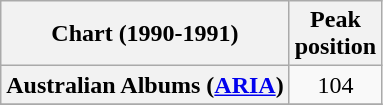<table class="wikitable sortable plainrowheaders" style="text-align:center">
<tr>
<th scope="col">Chart (1990-1991)</th>
<th scope="col">Peak<br>position</th>
</tr>
<tr>
<th scope="row">Australian Albums (<a href='#'>ARIA</a>)</th>
<td align="center">104</td>
</tr>
<tr>
</tr>
</table>
